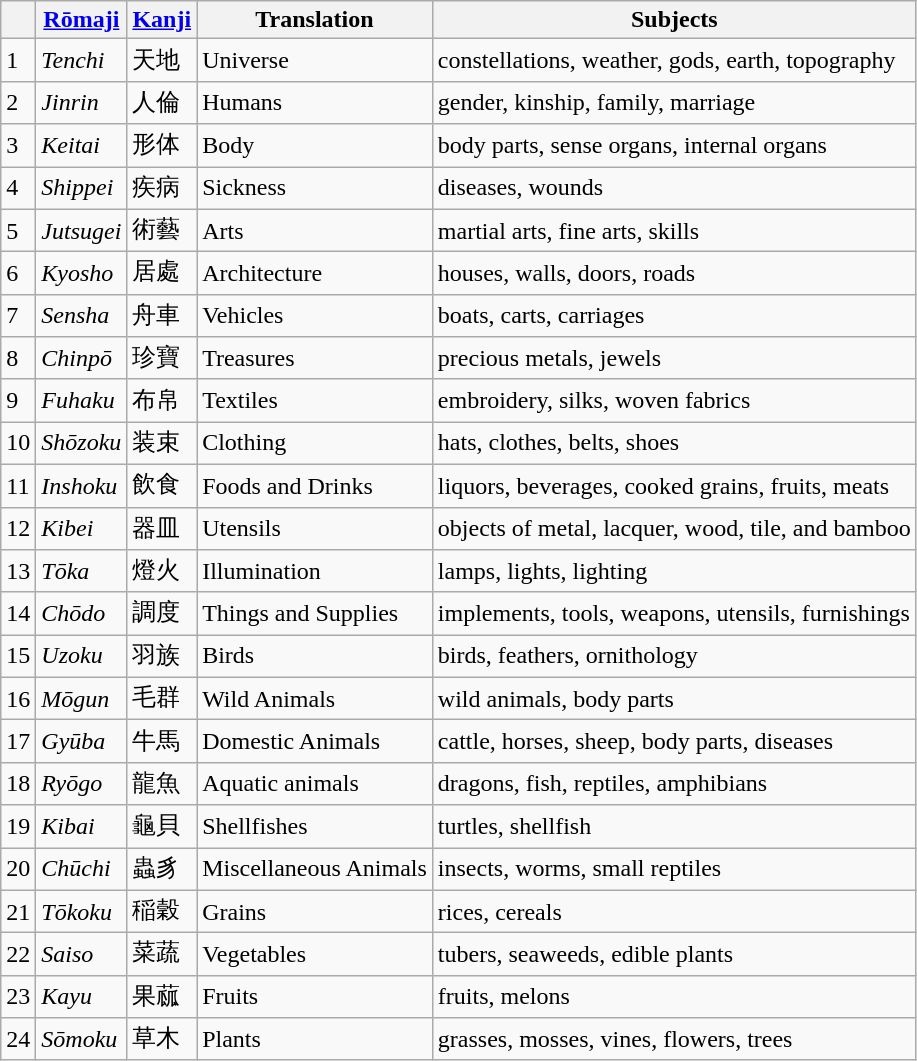<table class="wikitable">
<tr>
<th></th>
<th><a href='#'>Rōmaji</a></th>
<th><a href='#'>Kanji</a></th>
<th>Translation</th>
<th>Subjects</th>
</tr>
<tr>
<td>1</td>
<td><em>Tenchi</em></td>
<td>天地</td>
<td>Universe</td>
<td>constellations, weather, gods, earth, topography</td>
</tr>
<tr>
<td>2</td>
<td><em>Jinrin</em></td>
<td>人倫</td>
<td>Humans</td>
<td>gender, kinship, family, marriage</td>
</tr>
<tr>
<td>3</td>
<td><em>Keitai</em></td>
<td>形体</td>
<td>Body</td>
<td>body parts, sense organs, internal organs</td>
</tr>
<tr>
<td>4</td>
<td><em>Shippei</em></td>
<td>疾病</td>
<td>Sickness</td>
<td>diseases, wounds</td>
</tr>
<tr>
<td>5</td>
<td><em>Jutsugei</em></td>
<td>術藝</td>
<td>Arts</td>
<td>martial arts, fine arts, skills</td>
</tr>
<tr>
<td>6</td>
<td><em>Kyosho</em></td>
<td>居處</td>
<td>Architecture</td>
<td>houses, walls, doors, roads</td>
</tr>
<tr>
<td>7</td>
<td><em>Sensha</em></td>
<td>舟車</td>
<td>Vehicles</td>
<td>boats, carts, carriages</td>
</tr>
<tr>
<td>8</td>
<td><em>Chinpō</em></td>
<td>珍寶</td>
<td>Treasures</td>
<td>precious metals, jewels</td>
</tr>
<tr>
<td>9</td>
<td><em>Fuhaku</em></td>
<td>布帛</td>
<td>Textiles</td>
<td>embroidery, silks, woven fabrics</td>
</tr>
<tr>
<td>10</td>
<td><em>Shōzoku</em></td>
<td>装束</td>
<td>Clothing</td>
<td>hats, clothes, belts, shoes</td>
</tr>
<tr>
<td>11</td>
<td><em>Inshoku</em></td>
<td>飲食</td>
<td>Foods and Drinks</td>
<td>liquors, beverages, cooked grains, fruits, meats</td>
</tr>
<tr>
<td>12</td>
<td><em>Kibei</em></td>
<td>器皿</td>
<td>Utensils</td>
<td>objects of metal, lacquer, wood, tile, and bamboo</td>
</tr>
<tr>
<td>13</td>
<td><em>Tōka</em></td>
<td>燈火</td>
<td>Illumination</td>
<td>lamps, lights, lighting</td>
</tr>
<tr>
<td>14</td>
<td><em>Chōdo</em></td>
<td>調度</td>
<td>Things and Supplies</td>
<td>implements, tools, weapons, utensils, furnishings</td>
</tr>
<tr>
<td>15</td>
<td><em>Uzoku</em></td>
<td>羽族</td>
<td>Birds</td>
<td>birds, feathers, ornithology</td>
</tr>
<tr>
<td>16</td>
<td><em>Mōgun</em></td>
<td>毛群</td>
<td>Wild Animals</td>
<td>wild animals, body parts</td>
</tr>
<tr>
<td>17</td>
<td><em>Gyūba</em></td>
<td>牛馬</td>
<td>Domestic Animals</td>
<td>cattle, horses, sheep, body parts, diseases</td>
</tr>
<tr>
<td>18</td>
<td><em>Ryōgo</em></td>
<td>龍魚</td>
<td>Aquatic animals</td>
<td>dragons, fish, reptiles, amphibians</td>
</tr>
<tr>
<td>19</td>
<td><em>Kibai</em></td>
<td>龜貝</td>
<td>Shellfishes</td>
<td>turtles, shellfish</td>
</tr>
<tr>
<td>20</td>
<td><em>Chūchi</em></td>
<td>蟲豸</td>
<td>Miscellaneous Animals</td>
<td>insects, worms, small reptiles</td>
</tr>
<tr>
<td>21</td>
<td><em>Tōkoku</em></td>
<td>稲穀</td>
<td>Grains</td>
<td>rices, cereals</td>
</tr>
<tr>
<td>22</td>
<td><em>Saiso</em></td>
<td>菜蔬</td>
<td>Vegetables</td>
<td>tubers, seaweeds, edible plants</td>
</tr>
<tr>
<td>23</td>
<td><em>Kayu</em></td>
<td>果蓏</td>
<td>Fruits</td>
<td>fruits, melons</td>
</tr>
<tr>
<td>24</td>
<td><em>Sōmoku</em></td>
<td>草木</td>
<td>Plants</td>
<td>grasses, mosses, vines, flowers, trees</td>
</tr>
</table>
